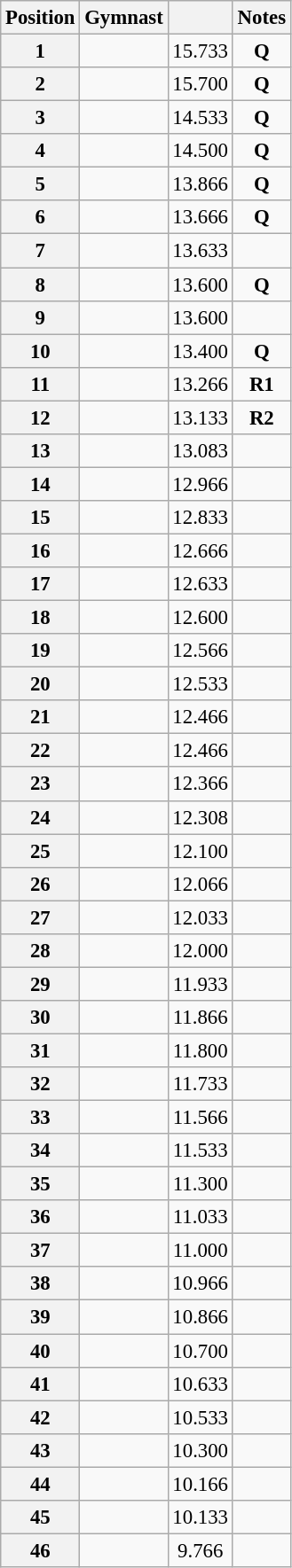<table class="wikitable sortable" style="text-align:center; font-size:95%">
<tr>
<th scope=col>Position</th>
<th scope=col>Gymnast</th>
<th scope=col></th>
<th scope=col>Notes</th>
</tr>
<tr>
<th scope=row>1</th>
<td align=left></td>
<td>15.733</td>
<td><strong>Q</strong></td>
</tr>
<tr>
<th scope=row>2</th>
<td align=left></td>
<td>15.700</td>
<td><strong>Q</strong></td>
</tr>
<tr>
<th scope=row>3</th>
<td align=left></td>
<td>14.533</td>
<td><strong>Q</strong></td>
</tr>
<tr>
<th scope=row>4</th>
<td align=left></td>
<td>14.500</td>
<td><strong>Q</strong></td>
</tr>
<tr>
<th scope=row>5</th>
<td align=left></td>
<td>13.866</td>
<td><strong>Q</strong></td>
</tr>
<tr>
<th scope=row>6</th>
<td align=left></td>
<td>13.666</td>
<td><strong>Q</strong></td>
</tr>
<tr>
<th scope=row>7</th>
<td align=left></td>
<td>13.633</td>
<td></td>
</tr>
<tr>
<th scope=row>8</th>
<td align=left></td>
<td>13.600</td>
<td><strong>Q</strong></td>
</tr>
<tr>
<th scope=row>9</th>
<td align=left></td>
<td>13.600</td>
<td></td>
</tr>
<tr>
<th scope=row>10</th>
<td align=left></td>
<td>13.400</td>
<td><strong>Q</strong></td>
</tr>
<tr>
<th scope=row>11</th>
<td align=left></td>
<td>13.266</td>
<td><strong>R1</strong></td>
</tr>
<tr>
<th scope=row>12</th>
<td align=left></td>
<td>13.133</td>
<td><strong>R2</strong></td>
</tr>
<tr>
<th scope=row>13</th>
<td align=left></td>
<td>13.083</td>
<td></td>
</tr>
<tr>
<th scope=row>14</th>
<td align=left></td>
<td>12.966</td>
<td></td>
</tr>
<tr>
<th scope=row>15</th>
<td align=left></td>
<td>12.833</td>
<td></td>
</tr>
<tr>
<th scope=row>16</th>
<td align=left></td>
<td>12.666</td>
<td></td>
</tr>
<tr>
<th scope=row>17</th>
<td align=left></td>
<td>12.633</td>
<td></td>
</tr>
<tr>
<th scope=row>18</th>
<td align=left></td>
<td>12.600</td>
<td></td>
</tr>
<tr>
<th scope=row>19</th>
<td align=left></td>
<td>12.566</td>
<td></td>
</tr>
<tr>
<th scope=row>20</th>
<td align=left></td>
<td>12.533</td>
<td></td>
</tr>
<tr>
<th scope=row>21</th>
<td align=left></td>
<td>12.466</td>
<td></td>
</tr>
<tr>
<th scope=row>22</th>
<td align=left></td>
<td>12.466</td>
<td></td>
</tr>
<tr>
<th scope=row>23</th>
<td align=left></td>
<td>12.366</td>
<td></td>
</tr>
<tr>
<th scope=row>24</th>
<td align=left></td>
<td>12.308</td>
<td></td>
</tr>
<tr>
<th scope=row>25</th>
<td align=left></td>
<td>12.100</td>
<td></td>
</tr>
<tr>
<th scope=row>26</th>
<td align=left></td>
<td>12.066</td>
<td></td>
</tr>
<tr>
<th scope=row>27</th>
<td align=left></td>
<td>12.033</td>
<td></td>
</tr>
<tr>
<th scope=row>28</th>
<td align=left></td>
<td>12.000</td>
<td></td>
</tr>
<tr>
<th scope=row>29</th>
<td align=left></td>
<td>11.933</td>
<td></td>
</tr>
<tr>
<th scope=row>30</th>
<td align=left></td>
<td>11.866</td>
<td></td>
</tr>
<tr>
<th scope=row>31</th>
<td align=left></td>
<td>11.800</td>
<td></td>
</tr>
<tr>
<th scope=row>32</th>
<td align=left></td>
<td>11.733</td>
<td></td>
</tr>
<tr>
<th scope=row>33</th>
<td align=left></td>
<td>11.566</td>
<td></td>
</tr>
<tr>
<th scope=row>34</th>
<td align=left></td>
<td>11.533</td>
<td></td>
</tr>
<tr>
<th scope=row>35</th>
<td align=left></td>
<td>11.300</td>
<td></td>
</tr>
<tr>
<th scope=row>36</th>
<td align=left></td>
<td>11.033</td>
<td></td>
</tr>
<tr>
<th scope=row>37</th>
<td align=left></td>
<td>11.000</td>
<td></td>
</tr>
<tr>
<th scope=row>38</th>
<td align=left></td>
<td>10.966</td>
<td></td>
</tr>
<tr>
<th scope=row>39</th>
<td align=left></td>
<td>10.866</td>
<td></td>
</tr>
<tr>
<th scope=row>40</th>
<td align=left></td>
<td>10.700</td>
<td></td>
</tr>
<tr>
<th scope=row>41</th>
<td align=left></td>
<td>10.633</td>
<td></td>
</tr>
<tr>
<th scope=row>42</th>
<td align=left></td>
<td>10.533</td>
<td></td>
</tr>
<tr>
<th scope=row>43</th>
<td align=left></td>
<td>10.300</td>
<td></td>
</tr>
<tr>
<th scope=row>44</th>
<td align=left></td>
<td>10.166</td>
<td></td>
</tr>
<tr>
<th scope=row>45</th>
<td align=left></td>
<td>10.133</td>
<td></td>
</tr>
<tr>
<th scope=row>46</th>
<td align=left></td>
<td>9.766</td>
<td></td>
</tr>
</table>
